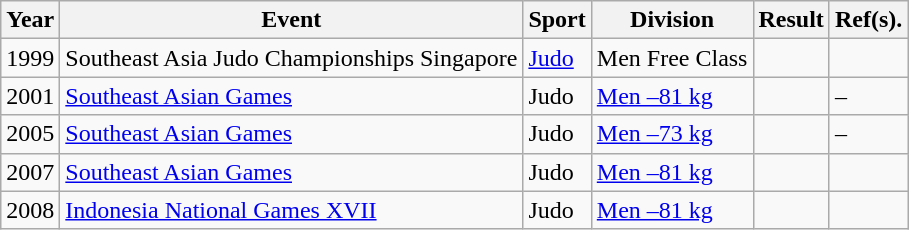<table class="wikitable sortable">
<tr>
<th>Year</th>
<th>Event</th>
<th>Sport</th>
<th>Division</th>
<th>Result</th>
<th class="unsortable">Ref(s).</th>
</tr>
<tr>
<td>1999</td>
<td>Southeast Asia Judo Championships Singapore</td>
<td><a href='#'>Judo</a></td>
<td>Men Free Class</td>
<td align="center"></td>
<td align="center"></td>
</tr>
<tr>
<td>2001</td>
<td><a href='#'>Southeast Asian Games</a></td>
<td>Judo</td>
<td><a href='#'>Men –81 kg</a></td>
<td align="center"></td>
<td>–</td>
</tr>
<tr>
<td>2005</td>
<td><a href='#'>Southeast Asian Games</a></td>
<td>Judo</td>
<td><a href='#'>Men –73 kg</a></td>
<td align="center"></td>
<td>–</td>
</tr>
<tr>
<td>2007</td>
<td><a href='#'>Southeast Asian Games</a></td>
<td>Judo</td>
<td><a href='#'>Men –81 kg</a></td>
<td align="center"></td>
<td align="center"></td>
</tr>
<tr>
<td>2008</td>
<td><a href='#'>Indonesia National Games XVII</a></td>
<td>Judo</td>
<td><a href='#'>Men –81 kg</a></td>
<td align="center"></td>
<td align="center"></td>
</tr>
</table>
